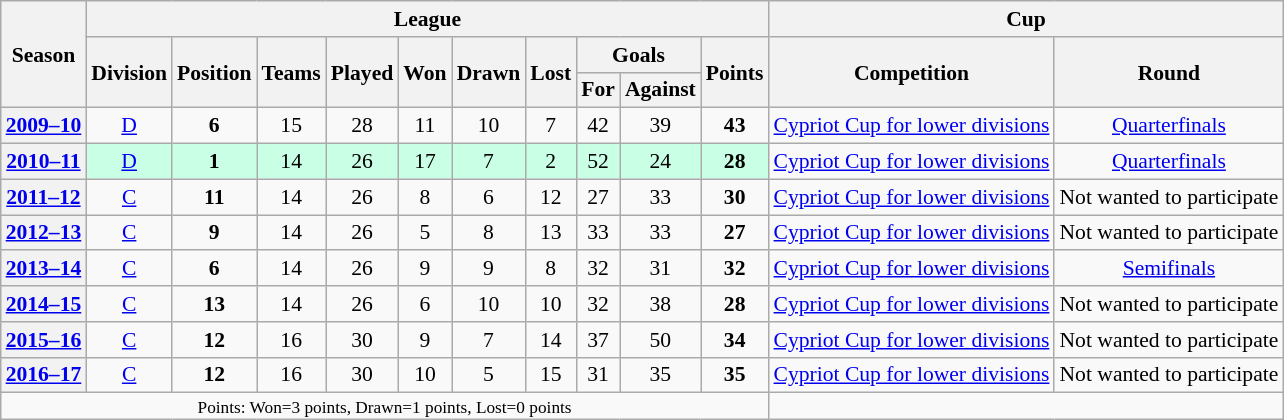<table class="wikitable" style="margin:1em auto; text-align: center; font-size:90%">
<tr>
<th rowspan=3>Season</th>
<th colspan="10">League</th>
<th colspan="3">Cup</th>
</tr>
<tr>
<th rowspan=2>Division</th>
<th rowspan=2>Position</th>
<th rowspan=2>Teams</th>
<th rowspan=2>Played</th>
<th rowspan=2>Won</th>
<th rowspan=2>Drawn</th>
<th rowspan=2>Lost</th>
<th colspan="2">Goals</th>
<th rowspan=2>Points</th>
<th rowspan=2>Competition</th>
<th rowspan=2>Round</th>
</tr>
<tr>
<th>For</th>
<th>Against</th>
</tr>
<tr>
<th><a href='#'>2009–10</a></th>
<td><a href='#'>D</a></td>
<td><strong>6</strong></td>
<td>15</td>
<td>28</td>
<td>11</td>
<td>10</td>
<td>7</td>
<td>42</td>
<td>39</td>
<td><strong>43</strong></td>
<td><a href='#'>Cypriot Cup for lower divisions</a></td>
<td><a href='#'>Quarterfinals</a></td>
</tr>
<tr>
<th><a href='#'>2010–11</a></th>
<td style="text-align: center; background:#C9FFE5"><a href='#'>D</a></td>
<td style="text-align: center; background:#C9FFE5"><strong>1</strong></td>
<td style="text-align: center; background:#C9FFE5">14</td>
<td style="text-align: center; background:#C9FFE5">26</td>
<td style="text-align: center; background:#C9FFE5">17</td>
<td style="text-align: center; background:#C9FFE5">7</td>
<td style="text-align: center; background:#C9FFE5">2</td>
<td style="text-align: center; background:#C9FFE5">52</td>
<td style="text-align: center; background:#C9FFE5">24</td>
<td style="text-align: center; background:#C9FFE5"><strong>28</strong></td>
<td><a href='#'>Cypriot Cup for lower divisions</a></td>
<td><a href='#'>Quarterfinals</a></td>
</tr>
<tr>
<th><a href='#'>2011–12</a></th>
<td><a href='#'>C</a></td>
<td><strong>11</strong></td>
<td>14</td>
<td>26</td>
<td>8</td>
<td>6</td>
<td>12</td>
<td>27</td>
<td>33</td>
<td><strong>30</strong></td>
<td><a href='#'>Cypriot Cup for lower divisions</a></td>
<td>Not wanted to participate</td>
</tr>
<tr>
<th><a href='#'>2012–13</a></th>
<td><a href='#'>C</a></td>
<td><strong>9</strong></td>
<td>14</td>
<td>26</td>
<td>5</td>
<td>8</td>
<td>13</td>
<td>33</td>
<td>33</td>
<td><strong>27</strong></td>
<td><a href='#'>Cypriot Cup for lower divisions</a></td>
<td>Not wanted to participate</td>
</tr>
<tr>
<th><a href='#'>2013–14</a></th>
<td style="text-align: center;" style="background:#F0E68C"><a href='#'>C</a></td>
<td style="text-align: center;" style="background:#F0E68C"><strong>6</strong></td>
<td style="text-align: center;" style="background:#F0E68C">14</td>
<td style="text-align: center;" style="background:#F0E68C">26</td>
<td style="text-align: center;" style="background:#F0E68C">9</td>
<td style="text-align: center;" style="background:#F0E68C">9</td>
<td style="text-align: center;" style="background:#F0E68C">8</td>
<td style="text-align: center;" style="background:#F0E68C">32</td>
<td style="text-align: center;" style="background:#F0E68C">31</td>
<td style="text-align: center;" style="background:#F0E68C"><strong>32</strong></td>
<td><a href='#'>Cypriot Cup for lower divisions</a></td>
<td><a href='#'>Semifinals</a></td>
</tr>
<tr>
<th><a href='#'>2014–15</a></th>
<td><a href='#'>C</a></td>
<td><strong>13</strong></td>
<td>14</td>
<td>26</td>
<td>6</td>
<td>10</td>
<td>10</td>
<td>32</td>
<td>38</td>
<td><strong>28</strong></td>
<td><a href='#'>Cypriot Cup for lower divisions</a></td>
<td>Not wanted to participate</td>
</tr>
<tr>
<th><a href='#'>2015–16</a></th>
<td><a href='#'>C</a></td>
<td><strong>12</strong></td>
<td>16</td>
<td>30</td>
<td>9</td>
<td>7</td>
<td>14</td>
<td>37</td>
<td>50</td>
<td><strong>34</strong></td>
<td><a href='#'>Cypriot Cup for lower divisions</a></td>
<td>Not wanted to participate</td>
</tr>
<tr>
<th><a href='#'>2016–17</a></th>
<td><a href='#'>C</a></td>
<td><strong>12</strong></td>
<td>16</td>
<td>30</td>
<td>10</td>
<td>5</td>
<td>15</td>
<td>31</td>
<td>35</td>
<td><strong>35</strong></td>
<td><a href='#'>Cypriot Cup for lower divisions</a></td>
<td>Not wanted to participate</td>
</tr>
<tr>
<td colspan=11 style="font-size:80%">Points: Won=3 points, Drawn=1 points, Lost=0 points</td>
</tr>
</table>
